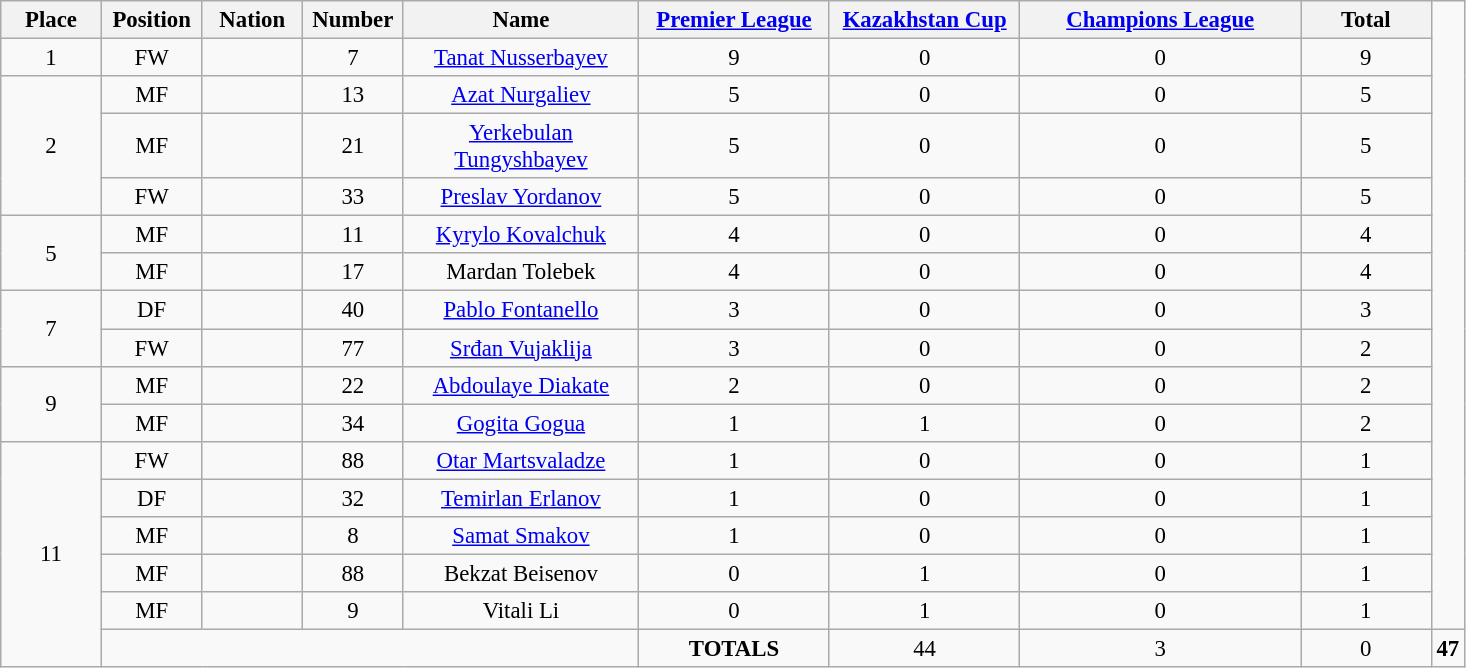<table class="wikitable" style="font-size: 95%; text-align: center;">
<tr>
<th width=60>Place</th>
<th width=60>Position</th>
<th width=60>Nation</th>
<th width=60>Number</th>
<th width=150>Name</th>
<th width=120><a href='#'>Premier League</a></th>
<th width=120><a href='#'>Kazakhstan Cup</a></th>
<th width=180><a href='#'>Champions League</a></th>
<th width=80><strong>Total</strong></th>
</tr>
<tr>
<td>1</td>
<td>FW</td>
<td></td>
<td>7</td>
<td><a href='#'>Tanat Nusserbayev</a></td>
<td>9</td>
<td>0</td>
<td>0</td>
<td>9</td>
</tr>
<tr>
<td rowspan="3">2</td>
<td>MF</td>
<td></td>
<td>13</td>
<td><a href='#'>Azat Nurgaliev</a></td>
<td>5</td>
<td>0</td>
<td>0</td>
<td>5</td>
</tr>
<tr>
<td>MF</td>
<td></td>
<td>21</td>
<td><a href='#'>Yerkebulan Tungyshbayev</a></td>
<td>5</td>
<td>0</td>
<td>0</td>
<td>5</td>
</tr>
<tr>
<td>FW</td>
<td></td>
<td>33</td>
<td><a href='#'>Preslav Yordanov</a></td>
<td>5</td>
<td>0</td>
<td>0</td>
<td>5</td>
</tr>
<tr>
<td rowspan="2">5</td>
<td>MF</td>
<td></td>
<td>11</td>
<td><a href='#'>Kyrylo Kovalchuk</a></td>
<td>4</td>
<td>0</td>
<td>0</td>
<td>4</td>
</tr>
<tr>
<td>MF</td>
<td></td>
<td>17</td>
<td>Mardan Tolebek</td>
<td>4</td>
<td>0</td>
<td>0</td>
<td>4</td>
</tr>
<tr>
<td rowspan="2">7</td>
<td>DF</td>
<td></td>
<td>40</td>
<td><a href='#'>Pablo Fontanello</a></td>
<td>3</td>
<td>0</td>
<td>0</td>
<td>3</td>
</tr>
<tr>
<td>FW</td>
<td></td>
<td>77</td>
<td><a href='#'>Srđan Vujaklija</a></td>
<td>3</td>
<td>0</td>
<td>0</td>
<td>2</td>
</tr>
<tr>
<td rowspan="2">9</td>
<td>MF</td>
<td></td>
<td>22</td>
<td><a href='#'>Abdoulaye Diakate</a></td>
<td>2</td>
<td>0</td>
<td>0</td>
<td>2</td>
</tr>
<tr>
<td>MF</td>
<td></td>
<td>34</td>
<td><a href='#'>Gogita Gogua</a></td>
<td>1</td>
<td>1</td>
<td>0</td>
<td>2</td>
</tr>
<tr>
<td rowspan="6">11</td>
<td>FW</td>
<td></td>
<td>88</td>
<td><a href='#'>Otar Martsvaladze</a></td>
<td>1</td>
<td>0</td>
<td>0</td>
<td>1</td>
</tr>
<tr>
<td>DF</td>
<td></td>
<td>32</td>
<td><a href='#'>Temirlan Erlanov</a></td>
<td>1</td>
<td>0</td>
<td>0</td>
<td>1</td>
</tr>
<tr>
<td>MF</td>
<td></td>
<td>8</td>
<td><a href='#'>Samat Smakov</a></td>
<td>1</td>
<td>0</td>
<td>0</td>
<td>1</td>
</tr>
<tr>
<td>MF</td>
<td></td>
<td>88</td>
<td>Bekzat Beisenov</td>
<td>0</td>
<td>1</td>
<td>0</td>
<td>1</td>
</tr>
<tr>
<td>MF</td>
<td></td>
<td>9</td>
<td>Vitali Li</td>
<td>0</td>
<td>1</td>
<td>0</td>
<td>1</td>
</tr>
<tr>
<td colspan="4"></td>
<td><strong>TOTALS</strong></td>
<td>44</td>
<td>3</td>
<td>0</td>
<td><strong>47</strong></td>
</tr>
</table>
